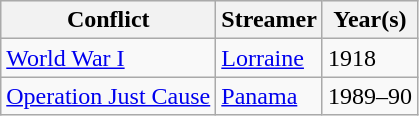<table class="wikitable" align="left">
<tr bgcolor="#efefef">
<th>Conflict</th>
<th>Streamer</th>
<th>Year(s)</th>
</tr>
<tr>
<td><a href='#'>World War I</a></td>
<td><a href='#'>Lorraine</a></td>
<td>1918</td>
</tr>
<tr>
<td><a href='#'>Operation Just Cause</a></td>
<td><a href='#'>Panama</a></td>
<td>1989–90</td>
</tr>
</table>
